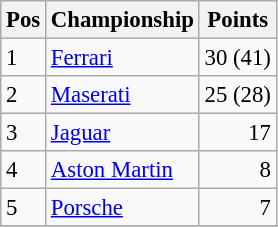<table class="wikitable" style="font-size: 95%;">
<tr>
<th>Pos</th>
<th>Championship</th>
<th>Points</th>
</tr>
<tr>
<td>1</td>
<td> <a href='#'>Ferrari</a></td>
<td align="right">30 (41)</td>
</tr>
<tr>
<td>2</td>
<td> <a href='#'>Maserati</a></td>
<td align="right">25 (28)</td>
</tr>
<tr>
<td>3</td>
<td> <a href='#'>Jaguar</a></td>
<td align="right">17</td>
</tr>
<tr>
<td>4</td>
<td> <a href='#'>Aston Martin</a></td>
<td align="right">8</td>
</tr>
<tr>
<td>5</td>
<td> <a href='#'>Porsche</a></td>
<td align="right">7</td>
</tr>
<tr>
</tr>
</table>
